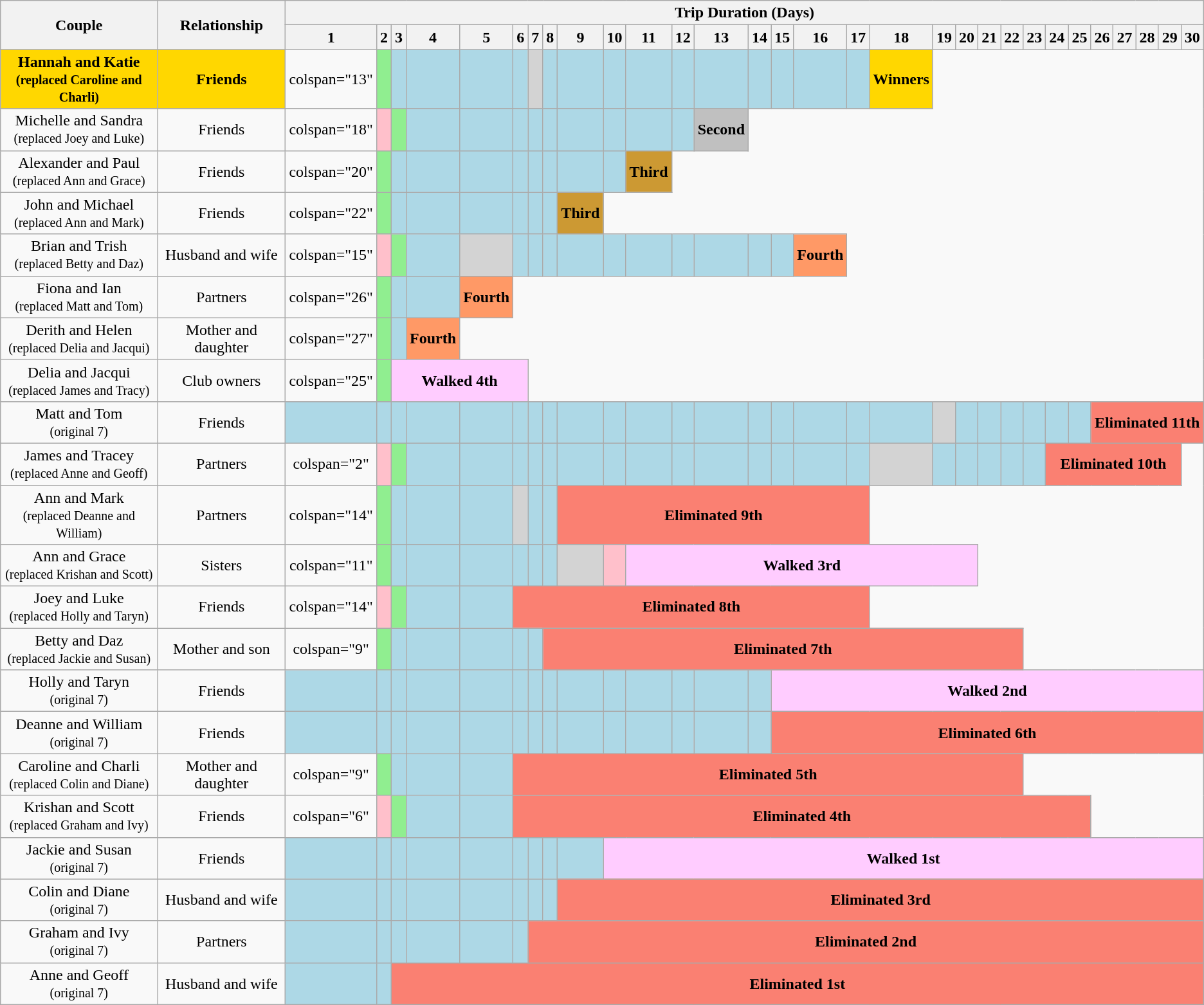<table class="wikitable" style="text-align:center;">
<tr>
<th rowspan="2">Couple</th>
<th rowspan="2">Relationship</th>
<th colspan="30">Trip Duration (Days)</th>
</tr>
<tr>
<th>1</th>
<th>2</th>
<th>3</th>
<th>4</th>
<th>5</th>
<th>6</th>
<th>7</th>
<th>8</th>
<th>9</th>
<th>10</th>
<th>11</th>
<th>12</th>
<th>13</th>
<th>14</th>
<th>15</th>
<th>16</th>
<th>17</th>
<th>18</th>
<th>19</th>
<th>20</th>
<th>21</th>
<th>22</th>
<th>23</th>
<th>24</th>
<th>25</th>
<th>26</th>
<th>27</th>
<th>28</th>
<th>29</th>
<th>30</th>
</tr>
<tr>
<td style="background:gold;"><strong>Hannah and Katie<br><small>(replaced Caroline and Charli)</small></strong></td>
<td style="background:gold;"><strong>Friends</strong></td>
<td>colspan="13" </td>
<td style="background:lightgreen;"></td>
<td style="background:lightblue;"></td>
<td style="background:lightblue;"></td>
<td style="background:lightblue;"></td>
<td style="background:lightblue;"></td>
<td style="background:lightgrey;"></td>
<td style="background:lightblue;"></td>
<td style="background:lightblue;"></td>
<td style="background:lightblue;"></td>
<td style="background:lightblue;"></td>
<td style="background:lightblue;"></td>
<td style="background:lightblue;"></td>
<td style="background:lightblue;"></td>
<td style="background:lightblue;"></td>
<td style="background:lightblue;"></td>
<td style="background:lightblue;"></td>
<td style="background:gold;"><strong>Winners</strong></td>
</tr>
<tr>
<td>Michelle and Sandra<br><small>(replaced Joey and Luke)</small></td>
<td>Friends</td>
<td>colspan="18" </td>
<td style="background:pink;"></td>
<td style="background:lightgreen;"></td>
<td style="background:lightblue;"></td>
<td style="background:lightblue;"></td>
<td style="background:lightblue;"></td>
<td style="background:lightblue;"></td>
<td style="background:lightblue;"></td>
<td style="background:lightblue;"></td>
<td style="background:lightblue;"></td>
<td style="background:lightblue;"></td>
<td style="background:lightblue;"></td>
<td style="background:silver;"><strong>Second</strong></td>
</tr>
<tr>
<td>Alexander and Paul<br><small>(replaced Ann and Grace)</small></td>
<td>Friends</td>
<td>colspan="20" </td>
<td style="background:lightgreen;"></td>
<td style="background:lightblue;"></td>
<td style="background:lightblue;"></td>
<td style="background:lightblue;"></td>
<td style="background:lightblue;"></td>
<td style="background:lightblue;"></td>
<td style="background:lightblue;"></td>
<td style="background:lightblue;"></td>
<td style="background:lightblue;"></td>
<td style="background:#cc9933;"><strong>Third</strong></td>
</tr>
<tr>
<td>John and Michael<br><small>(replaced Ann and Mark)</small></td>
<td>Friends</td>
<td>colspan="22" </td>
<td style="background:lightgreen;"></td>
<td style="background:lightblue;"></td>
<td style="background:lightblue;"></td>
<td style="background:lightblue;"></td>
<td style="background:lightblue;"></td>
<td style="background:lightblue;"></td>
<td style="background:lightblue;"></td>
<td style="background:#cc9933;"><strong>Third</strong></td>
</tr>
<tr>
<td>Brian and Trish<br><small>(replaced Betty and Daz)</small></td>
<td>Husband and wife</td>
<td>colspan="15" </td>
<td style="background:pink;"></td>
<td style="background:lightgreen;"></td>
<td style="background:lightblue;"></td>
<td style="background:lightgrey;"></td>
<td style="background:lightblue;"></td>
<td style="background:lightblue;"></td>
<td style="background:lightblue;"></td>
<td style="background:lightblue;"></td>
<td style="background:lightblue;"></td>
<td style="background:lightblue;"></td>
<td style="background:lightblue;"></td>
<td style="background:lightblue;"></td>
<td style="background:lightblue;"></td>
<td style="background:lightblue;"></td>
<td style="background:#ff9966;"><strong>Fourth</strong></td>
</tr>
<tr>
<td>Fiona and Ian<br><small>(replaced Matt and Tom)</small></td>
<td>Partners</td>
<td>colspan="26" </td>
<td style="background:lightgreen;"></td>
<td style="background:lightblue;"></td>
<td style="background:lightblue;"></td>
<td style="background:#ff9966;"><strong>Fourth</strong></td>
</tr>
<tr>
<td>Derith and Helen<br><small>(replaced Delia and Jacqui)</small></td>
<td>Mother and daughter</td>
<td>colspan="27" </td>
<td style="background:lightgreen;"></td>
<td style="background:lightblue;"></td>
<td style="background:#ff9966;"><strong>Fourth</strong></td>
</tr>
<tr>
<td>Delia and Jacqui<br><small>(replaced James and Tracy)</small></td>
<td>Club owners</td>
<td>colspan="25" </td>
<td style="background:lightgreen;"></td>
<td colspan="4" style="background:#ffccff;"><strong>Walked 4th</strong></td>
</tr>
<tr>
<td>Matt and Tom<br><small>(original 7)</small></td>
<td>Friends</td>
<td style="background:lightblue;"></td>
<td style="background:lightblue;"></td>
<td style="background:lightblue;"></td>
<td style="background:lightblue;"></td>
<td style="background:lightblue;"></td>
<td style="background:lightblue;"></td>
<td style="background:lightblue;"></td>
<td style="background:lightblue;"></td>
<td style="background:lightblue;"></td>
<td style="background:lightblue;"></td>
<td style="background:lightblue;"></td>
<td style="background:lightblue;"></td>
<td style="background:lightblue;"></td>
<td style="background:lightblue;"></td>
<td style="background:lightblue;"></td>
<td style="background:lightblue;"></td>
<td style="background:lightblue;"></td>
<td style="background:lightblue;"></td>
<td style="background:lightgrey;"></td>
<td style="background:lightblue;"></td>
<td style="background:lightblue;"></td>
<td style="background:lightblue;"></td>
<td style="background:lightblue;"></td>
<td style="background:lightblue;"></td>
<td style="background:lightblue;"></td>
<td colspan="5" style="background:salmon;"><strong>Eliminated 11th</strong></td>
</tr>
<tr>
<td>James and Tracey<br><small>(replaced Anne and Geoff)</small></td>
<td>Partners</td>
<td>colspan="2" </td>
<td style="background:pink;"></td>
<td style="background:lightgreen;"></td>
<td style="background:lightblue;"></td>
<td style="background:lightblue;"></td>
<td style="background:lightblue;"></td>
<td style="background:lightblue;"></td>
<td style="background:lightblue;"></td>
<td style="background:lightblue;"></td>
<td style="background:lightblue;"></td>
<td style="background:lightblue;"></td>
<td style="background:lightblue;"></td>
<td style="background:lightblue;"></td>
<td style="background:lightblue;"></td>
<td style="background:lightblue;"></td>
<td style="background:lightblue;"></td>
<td style="background:lightblue;"></td>
<td style="background:lightgrey;"></td>
<td style="background:lightblue;"></td>
<td style="background:lightblue;"></td>
<td style="background:lightblue;"></td>
<td style="background:lightblue;"></td>
<td style="background:lightblue;"></td>
<td colspan="6" style="background:salmon;"><strong>Eliminated 10th</strong></td>
</tr>
<tr>
<td>Ann and Mark<br><small>(replaced Deanne and William)</small></td>
<td>Partners</td>
<td>colspan="14" </td>
<td style="background:lightgreen;"></td>
<td style="background:lightblue;"></td>
<td style="background:lightblue;"></td>
<td style="background:lightblue;"></td>
<td style="background:lightgrey;"></td>
<td style="background:lightblue;"></td>
<td style="background:lightblue;"></td>
<td colspan="9" style="background:salmon;"><strong>Eliminated 9th</strong></td>
</tr>
<tr>
<td>Ann and Grace<br><small>(replaced Krishan and Scott)</small></td>
<td>Sisters</td>
<td>colspan="11" </td>
<td style="background:lightgreen;"></td>
<td style="background:lightblue;"></td>
<td style="background:lightblue;"></td>
<td style="background:lightblue;"></td>
<td style="background:lightblue;"></td>
<td style="background:lightblue;"></td>
<td style="background:lightblue;"></td>
<td style="background:lightgrey;"></td>
<td style="background:pink;"></td>
<td colspan="10" style="background:#ffccff;"><strong>Walked 3rd</strong></td>
</tr>
<tr>
<td>Joey and Luke<br><small>(replaced Holly and Taryn)</small></td>
<td>Friends</td>
<td>colspan="14" </td>
<td style="background:pink;"></td>
<td style="background:lightgreen;"></td>
<td style="background:lightblue;"></td>
<td style="background:lightblue;"></td>
<td colspan="12" style="background:salmon;"><strong>Eliminated 8th</strong></td>
</tr>
<tr>
<td>Betty and Daz<br><small>(replaced Jackie and Susan)</small></td>
<td>Mother and son</td>
<td>colspan="9" </td>
<td style="background:lightgreen;"></td>
<td style="background:lightblue;"></td>
<td style="background:lightblue;"></td>
<td style="background:lightblue;"></td>
<td style="background:lightblue;"></td>
<td style="background:lightblue;"></td>
<td colspan="15" style="background:salmon;"><strong>Eliminated 7th</strong></td>
</tr>
<tr>
<td>Holly and Taryn<br><small>(original 7)</small></td>
<td>Friends</td>
<td style="background:lightblue;"></td>
<td style="background:lightblue;"></td>
<td style="background:lightblue;"></td>
<td style="background:lightblue;"></td>
<td style="background:lightblue;"></td>
<td style="background:lightblue;"></td>
<td style="background:lightblue;"></td>
<td style="background:lightblue;"></td>
<td style="background:lightblue;"></td>
<td style="background:lightblue;"></td>
<td style="background:lightblue;"></td>
<td style="background:lightblue;"></td>
<td style="background:lightblue;"></td>
<td style="background:lightblue;"></td>
<td colspan="16" style="background:#ffccff;"><strong>Walked 2nd</strong></td>
</tr>
<tr>
<td>Deanne and William<br><small>(original 7)</small></td>
<td>Friends</td>
<td style="background:lightblue;"></td>
<td style="background:lightblue;"></td>
<td style="background:lightblue;"></td>
<td style="background:lightblue;"></td>
<td style="background:lightblue;"></td>
<td style="background:lightblue;"></td>
<td style="background:lightblue;"></td>
<td style="background:lightblue;"></td>
<td style="background:lightblue;"></td>
<td style="background:lightblue;"></td>
<td style="background:lightblue;"></td>
<td style="background:lightblue;"></td>
<td style="background:lightblue;"></td>
<td style="background:lightblue;"></td>
<td colspan="16" style="background:salmon;"><strong>Eliminated 6th</strong></td>
</tr>
<tr>
<td>Caroline and Charli<br><small>(replaced Colin and Diane)</small></td>
<td>Mother and daughter</td>
<td>colspan="9" </td>
<td style="background:lightgreen;"></td>
<td style="background:lightblue;"></td>
<td style="background:lightblue;"></td>
<td style="background:lightblue;"></td>
<td colspan="17" style="background:salmon;"><strong>Eliminated 5th</strong></td>
</tr>
<tr>
<td>Krishan and Scott<br><small>(replaced Graham and Ivy)</small></td>
<td>Friends</td>
<td>colspan="6" </td>
<td style="background:pink;"></td>
<td style="background:lightgreen;"></td>
<td style="background:lightblue;"></td>
<td style="background:lightblue;"></td>
<td colspan="20" style="background:salmon;"><strong>Eliminated 4th</strong></td>
</tr>
<tr>
<td>Jackie and Susan<br><small>(original 7)</small></td>
<td>Friends</td>
<td style="background:lightblue;"></td>
<td style="background:lightblue;"></td>
<td style="background:lightblue;"></td>
<td style="background:lightblue;"></td>
<td style="background:lightblue;"></td>
<td style="background:lightblue;"></td>
<td style="background:lightblue;"></td>
<td style="background:lightblue;"></td>
<td style="background:lightblue;"></td>
<td colspan="22" style="background:#ffccff;"><strong>Walked 1st</strong></td>
</tr>
<tr>
<td>Colin and Diane<br><small>(original 7)</small></td>
<td>Husband and wife</td>
<td style="background:lightblue;"></td>
<td style="background:lightblue;"></td>
<td style="background:lightblue;"></td>
<td style="background:lightblue;"></td>
<td style="background:lightblue;"></td>
<td style="background:lightblue;"></td>
<td style="background:lightblue;"></td>
<td style="background:lightblue;"></td>
<td colspan="22" style="background:salmon;"><strong>Eliminated 3rd</strong></td>
</tr>
<tr>
<td>Graham and Ivy<br><small>(original 7)</small></td>
<td>Partners</td>
<td style="background:lightblue;"></td>
<td style="background:lightblue;"></td>
<td style="background:lightblue;"></td>
<td style="background:lightblue;"></td>
<td style="background:lightblue;"></td>
<td style="background:lightblue;"></td>
<td colspan="24" style="background:salmon;"><strong>Eliminated 2nd</strong></td>
</tr>
<tr>
<td>Anne and Geoff<br><small>(original 7)</small></td>
<td>Husband and wife</td>
<td style="background:lightblue;"></td>
<td style="background:lightblue;"></td>
<td colspan="28" style="background:salmon;"><strong>Eliminated 1st</strong></td>
</tr>
</table>
